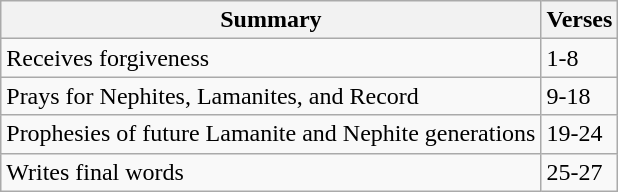<table class="wikitable">
<tr>
<th>Summary</th>
<th>Verses</th>
</tr>
<tr>
<td>Receives forgiveness</td>
<td>1-8</td>
</tr>
<tr>
<td>Prays for Nephites, Lamanites, and Record</td>
<td>9-18</td>
</tr>
<tr>
<td>Prophesies of future Lamanite and Nephite generations</td>
<td>19-24</td>
</tr>
<tr>
<td>Writes final words</td>
<td>25-27</td>
</tr>
</table>
